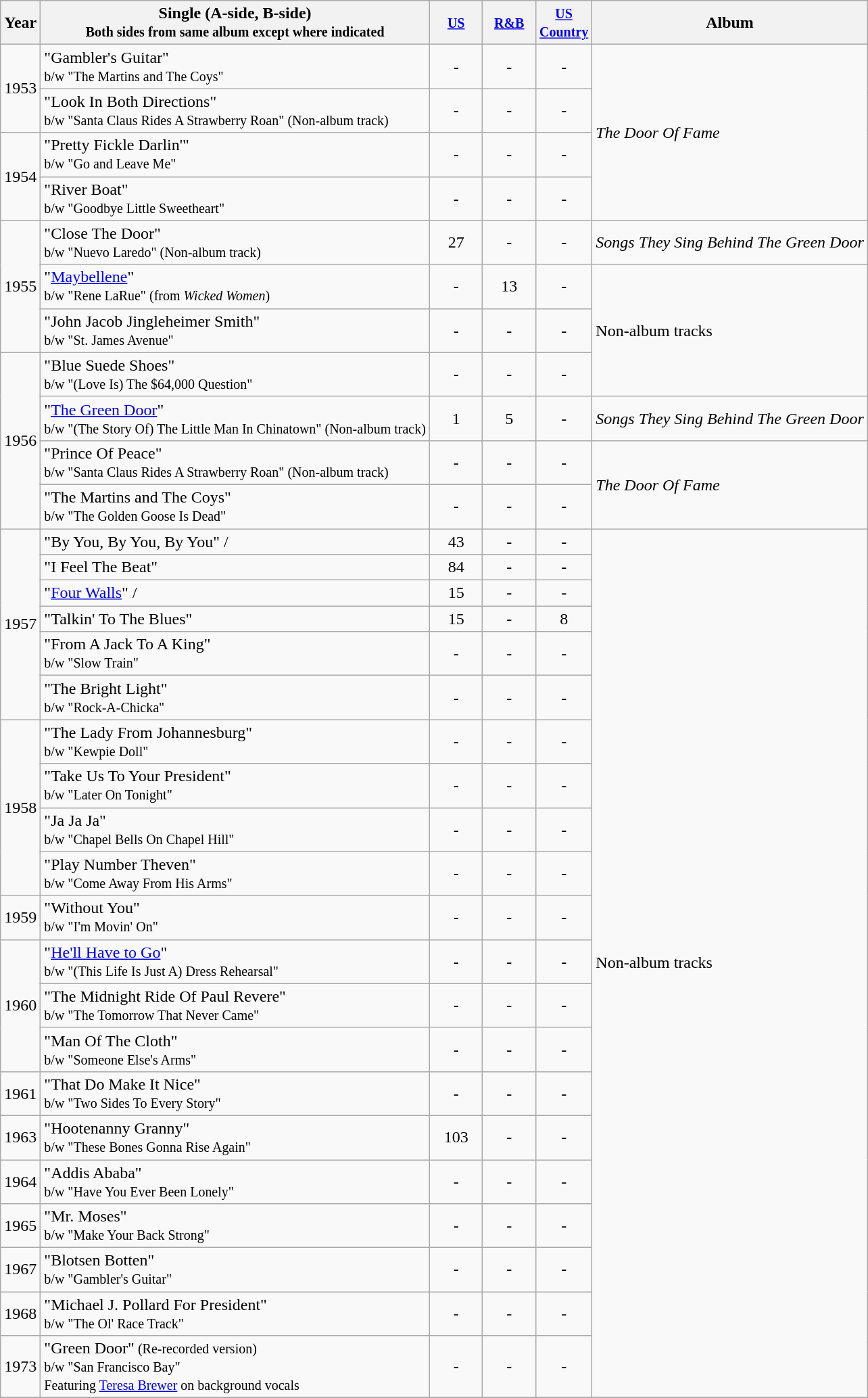<table class="wikitable">
<tr>
<th>Year</th>
<th>Single (A-side, B-side)<br><small>Both sides from same album except where indicated</small></th>
<th width="45"><small><a href='#'>US</a></small></th>
<th width="45"><small><a href='#'>R&B</a></small></th>
<th width="45"><small><a href='#'>US Country</a></small></th>
<th>Album</th>
</tr>
<tr>
<td rowspan=2>1953</td>
<td>"Gambler's Guitar"<br><small>b/w "The Martins and The Coys"</small></td>
<td align="center">-</td>
<td align="center">-</td>
<td align="center">-</td>
<td align="left" rowspan="4"><em>The Door Of Fame</em></td>
</tr>
<tr>
<td>"Look In Both Directions"<br><small>b/w "Santa Claus Rides A Strawberry Roan" (Non-album track)</small></td>
<td align="center">-</td>
<td align="center">-</td>
<td align="center">-</td>
</tr>
<tr>
<td rowspan="2">1954</td>
<td>"Pretty Fickle Darlin'"<br><small>b/w "Go and Leave Me"</small></td>
<td align="center">-</td>
<td align="center">-</td>
<td align="center">-</td>
</tr>
<tr>
<td>"River Boat"<br><small>b/w "Goodbye Little Sweetheart"</small></td>
<td align="center">-</td>
<td align="center">-</td>
<td align="center">-</td>
</tr>
<tr>
<td rowspan="3">1955</td>
<td>"Close The Door"<br><small>b/w "Nuevo Laredo" (Non-album track)</small></td>
<td align="center">27</td>
<td align="center">-</td>
<td align="center">-</td>
<td align="left"><em>Songs They Sing Behind The Green Door</em></td>
</tr>
<tr>
<td>"<a href='#'>Maybellene</a>"<br><small>b/w "Rene LaRue" (from <em>Wicked Women</em>)</small></td>
<td align="center">-</td>
<td align="center">13</td>
<td align="center">-</td>
<td align="left" rowspan="3">Non-album tracks</td>
</tr>
<tr>
<td>"John Jacob Jingleheimer Smith"<br><small>b/w "St. James Avenue"</small></td>
<td align="center">-</td>
<td align="center">-</td>
<td align="center">-</td>
</tr>
<tr>
<td rowspan="4">1956</td>
<td>"Blue Suede Shoes"<br><small>b/w "(Love Is) The $64,000 Question"</small></td>
<td align="center">-</td>
<td align="center">-</td>
<td align="center">-</td>
</tr>
<tr>
<td>"<a href='#'>The Green Door</a>"<br><small>b/w "(The Story Of) The Little Man In Chinatown" (Non-album track)</small></td>
<td align="center">1</td>
<td align="center">5</td>
<td align="center">-</td>
<td align="left"><em>Songs They Sing Behind The Green Door</em></td>
</tr>
<tr>
<td>"Prince Of Peace"<br><small>b/w "Santa Claus Rides A Strawberry Roan" (Non-album track)</small></td>
<td align="center">-</td>
<td align="center">-</td>
<td align="center">-</td>
<td align="left" rowspan="2"><em>The Door Of Fame</em></td>
</tr>
<tr>
<td>"The Martins and The Coys"<br><small>b/w "The Golden Goose Is Dead"</small></td>
<td align="center">-</td>
<td align="center">-</td>
<td align="center">-</td>
</tr>
<tr>
<td rowspan="6">1957</td>
<td>"By You, By You, By You" /</td>
<td align="center">43</td>
<td align="center">-</td>
<td align="center">-</td>
<td align="left" rowspan="21">Non-album tracks</td>
</tr>
<tr>
<td>"I Feel The Beat"</td>
<td align="center">84</td>
<td align="center">-</td>
<td align="center">-</td>
</tr>
<tr>
<td>"<a href='#'>Four Walls</a>" /</td>
<td align="center">15</td>
<td align="center">-</td>
<td align="center">-</td>
</tr>
<tr>
<td>"Talkin' To The Blues"</td>
<td align="center">15</td>
<td align="center">-</td>
<td align="center">8</td>
</tr>
<tr>
<td>"From A Jack To A King"<br><small>b/w "Slow Train"</small></td>
<td align="center">-</td>
<td align="center">-</td>
<td align="center">-</td>
</tr>
<tr>
<td>"The Bright Light"<br><small>b/w "Rock-A-Chicka"</small></td>
<td align="center">-</td>
<td align="center">-</td>
<td align="center">-</td>
</tr>
<tr>
<td rowspan="4">1958</td>
<td>"The Lady From Johannesburg"<br><small>b/w "Kewpie Doll"</small></td>
<td align="center">-</td>
<td align="center">-</td>
<td align="center">-</td>
</tr>
<tr>
<td>"Take Us To Your President"<br><small>b/w "Later On Tonight"</small></td>
<td align="center">-</td>
<td align="center">-</td>
<td align="center">-</td>
</tr>
<tr>
<td>"Ja Ja Ja"<br><small>b/w "Chapel Bells On Chapel Hill"</small></td>
<td align="center">-</td>
<td align="center">-</td>
<td align="center">-</td>
</tr>
<tr>
<td>"Play Number Theven"<br><small>b/w "Come Away From His Arms"</small></td>
<td align="center">-</td>
<td align="center">-</td>
<td align="center">-</td>
</tr>
<tr>
<td>1959</td>
<td>"Without You"<br><small>b/w "I'm Movin' On"</small></td>
<td align="center">-</td>
<td align="center">-</td>
<td align="center">-</td>
</tr>
<tr>
<td rowspan="3">1960</td>
<td>"<a href='#'>He'll Have to Go</a>"<br><small>b/w "(This Life Is Just A) Dress Rehearsal"</small></td>
<td align="center">-</td>
<td align="center">-</td>
<td align="center">-</td>
</tr>
<tr>
<td>"The Midnight Ride Of Paul Revere"<br><small>b/w "The Tomorrow That Never Came"</small></td>
<td align="center">-</td>
<td align="center">-</td>
<td align="center">-</td>
</tr>
<tr>
<td>"Man Of The Cloth"<br><small>b/w "Someone Else's Arms"</small></td>
<td align="center">-</td>
<td align="center">-</td>
<td align="center">-</td>
</tr>
<tr>
<td>1961</td>
<td>"That Do Make It Nice"<br><small>b/w "Two Sides To Every Story"</small></td>
<td align="center">-</td>
<td align="center">-</td>
<td align="center">-</td>
</tr>
<tr>
<td>1963</td>
<td>"Hootenanny Granny"<br><small>b/w "These Bones Gonna Rise Again"</small></td>
<td align="center">103</td>
<td align="center">-</td>
<td align="center">-</td>
</tr>
<tr>
<td>1964</td>
<td>"Addis Ababa"<br><small>b/w "Have You Ever Been Lonely"</small></td>
<td align="center">-</td>
<td align="center">-</td>
<td align="center">-</td>
</tr>
<tr>
<td>1965</td>
<td>"Mr. Moses"<br><small>b/w "Make Your Back Strong"</small></td>
<td align="center">-</td>
<td align="center">-</td>
<td align="center">-</td>
</tr>
<tr>
<td>1967</td>
<td>"Blotsen Botten"<br><small>b/w "Gambler's Guitar"</small></td>
<td align="center">-</td>
<td align="center">-</td>
<td align="center">-</td>
</tr>
<tr>
<td>1968</td>
<td>"Michael J. Pollard For President"<br><small>b/w "The Ol' Race Track"</small></td>
<td align="center">-</td>
<td align="center">-</td>
<td align="center">-</td>
</tr>
<tr>
<td>1973</td>
<td>"Green Door"<small> (Re-recorded version)</small><br><small>b/w "San Francisco Bay"<br>Featuring <a href='#'>Teresa Brewer</a> on background vocals</small></td>
<td align="center">-</td>
<td align="center">-</td>
<td align="center">-</td>
</tr>
<tr>
</tr>
</table>
